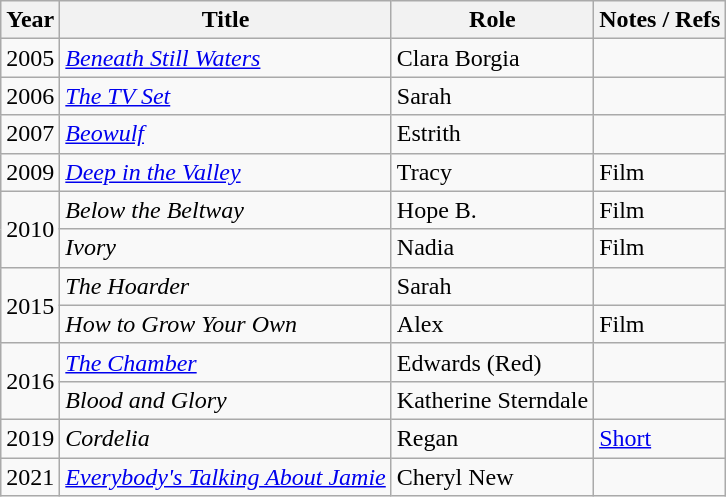<table class="wikitable sortable">
<tr>
<th>Year</th>
<th>Title</th>
<th>Role</th>
<th>Notes / Refs</th>
</tr>
<tr>
<td>2005</td>
<td><em><a href='#'>Beneath Still Waters</a></em></td>
<td>Clara Borgia</td>
<td></td>
</tr>
<tr>
<td>2006</td>
<td><em><a href='#'>The TV Set</a></em></td>
<td>Sarah</td>
<td></td>
</tr>
<tr>
<td>2007</td>
<td><em><a href='#'>Beowulf</a></em></td>
<td>Estrith</td>
<td></td>
</tr>
<tr>
<td>2009</td>
<td><em><a href='#'>Deep in the Valley</a></em></td>
<td>Tracy</td>
<td>Film</td>
</tr>
<tr>
<td rowspan=2>2010</td>
<td><em>Below the Beltway</em></td>
<td>Hope B.</td>
<td>Film</td>
</tr>
<tr>
<td><em>Ivory</em></td>
<td>Nadia</td>
<td>Film</td>
</tr>
<tr>
<td rowspan=2>2015</td>
<td><em>The Hoarder</em></td>
<td>Sarah</td>
<td></td>
</tr>
<tr>
<td><em>How to Grow Your Own</em></td>
<td>Alex</td>
<td>Film</td>
</tr>
<tr>
<td rowspan=2>2016</td>
<td><em><a href='#'>The Chamber</a></em></td>
<td>Edwards (Red)</td>
<td></td>
</tr>
<tr>
<td><em>Blood and Glory</em></td>
<td>Katherine Sterndale</td>
<td></td>
</tr>
<tr>
<td>2019</td>
<td><em>Cordelia</em></td>
<td>Regan</td>
<td><a href='#'>Short</a></td>
</tr>
<tr>
<td>2021</td>
<td><em><a href='#'>Everybody's Talking About Jamie</a></em></td>
<td>Cheryl New</td>
<td></td>
</tr>
</table>
